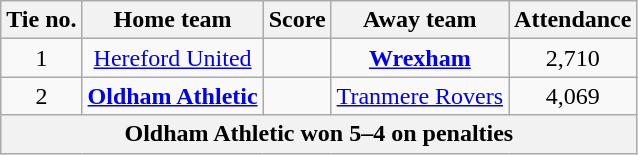<table class="wikitable" style="text-align: center">
<tr>
<th>Tie no.</th>
<th>Home team</th>
<th>Score</th>
<th>Away team</th>
<th>Attendance</th>
</tr>
<tr>
<td>1</td>
<td><a href='#'>Hereford United</a></td>
<td></td>
<td><strong><a href='#'>Wrexham</a></strong></td>
<td>2,710</td>
</tr>
<tr>
<td>2</td>
<td><strong><a href='#'>Oldham Athletic</a></strong></td>
<td></td>
<td><a href='#'>Tranmere Rovers</a></td>
<td>4,069</td>
</tr>
<tr>
<th colspan=5>Oldham Athletic won 5–4 on penalties</th>
</tr>
</table>
